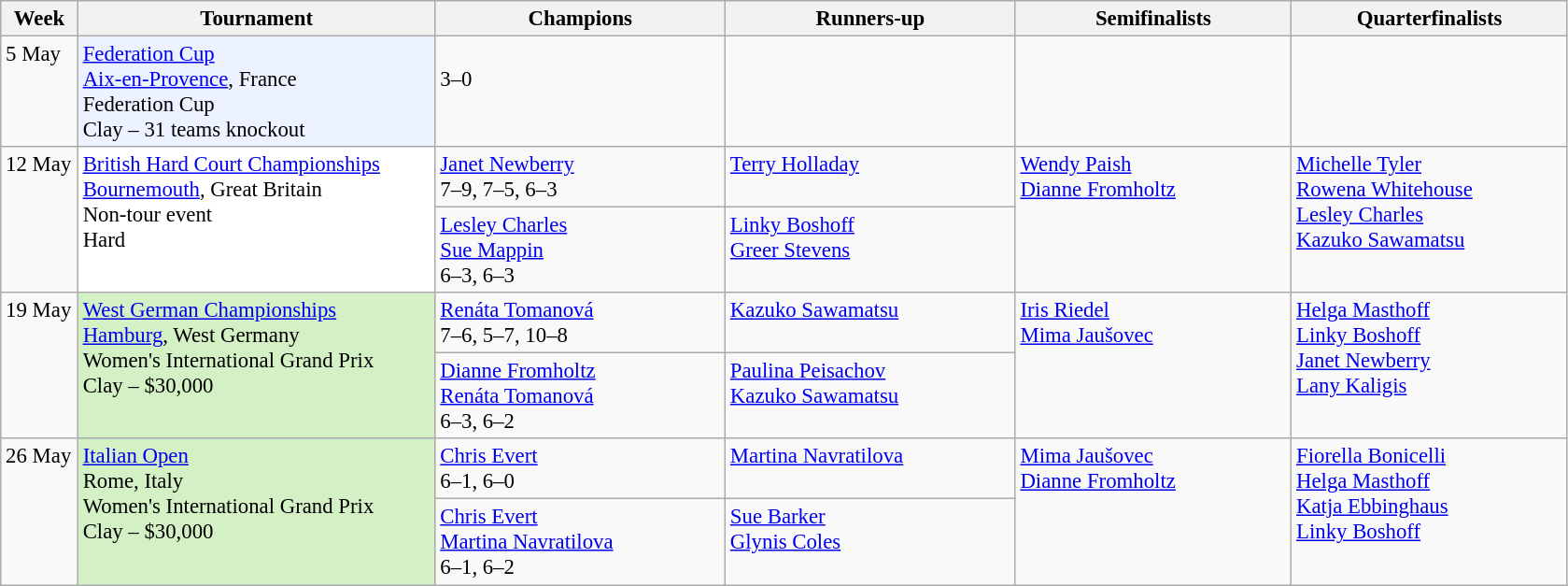<table class=wikitable style=font-size:95%>
<tr>
<th style="width:48px;">Week</th>
<th style="width:248px;">Tournament</th>
<th style="width:200px;">Champions</th>
<th style="width:200px;">Runners-up</th>
<th style="width:190px;">Semifinalists</th>
<th style="width:190px;">Quarterfinalists</th>
</tr>
<tr valign=top>
<td>5 May</td>
<td style="background:#ECF2FF;"><a href='#'>Federation Cup</a><br> <a href='#'>Aix-en-Provence</a>, France<br>Federation Cup<br>Clay – 31 teams knockout</td>
<td><br>3–0</td>
<td></td>
<td><br></td>
<td><br><br><br></td>
</tr>
<tr valign=top>
<td rowspan=2>12 May</td>
<td style="background:#fff;" rowspan="2"><a href='#'>British Hard Court Championships</a><br> <a href='#'>Bournemouth</a>, Great Britain<br>Non-tour event<br>Hard</td>
<td> <a href='#'>Janet Newberry</a><br>7–9, 7–5, 6–3</td>
<td> <a href='#'>Terry Holladay</a></td>
<td rowspan=2> <a href='#'>Wendy Paish</a><br> <a href='#'>Dianne Fromholtz</a></td>
<td rowspan=2> <a href='#'>Michelle Tyler</a><br> <a href='#'>Rowena Whitehouse</a><br> <a href='#'>Lesley Charles</a><br> <a href='#'>Kazuko Sawamatsu</a></td>
</tr>
<tr valign=top>
<td> <a href='#'>Lesley Charles</a> <br>  <a href='#'>Sue Mappin</a><br>6–3, 6–3</td>
<td> <a href='#'>Linky Boshoff</a> <br>  <a href='#'>Greer Stevens</a></td>
</tr>
<tr valign=top>
<td rowspan=2>19 May</td>
<td style="background:#D4F1C5;" rowspan="2"><a href='#'>West German Championships</a><br>  <a href='#'>Hamburg</a>, West Germany<br>Women's International Grand Prix<br>Clay – $30,000</td>
<td> <a href='#'>Renáta Tomanová</a><br>7–6, 5–7, 10–8</td>
<td> <a href='#'>Kazuko Sawamatsu</a></td>
<td rowspan=2> <a href='#'>Iris Riedel</a><br> <a href='#'>Mima Jaušovec</a></td>
<td rowspan=2> <a href='#'>Helga Masthoff</a><br> <a href='#'>Linky Boshoff</a><br> <a href='#'>Janet Newberry</a><br> <a href='#'>Lany Kaligis</a></td>
</tr>
<tr valign=top>
<td> <a href='#'>Dianne Fromholtz</a> <br>  <a href='#'>Renáta Tomanová</a><br>6–3, 6–2</td>
<td> <a href='#'>Paulina Peisachov</a> <br>  <a href='#'>Kazuko Sawamatsu</a></td>
</tr>
<tr valign=top>
<td rowspan=2>26 May</td>
<td style="background:#D4F1C5;" rowspan="2"><a href='#'>Italian Open</a><br> Rome, Italy<br>Women's International Grand Prix<br>Clay – $30,000</td>
<td> <a href='#'>Chris Evert</a><br>6–1, 6–0</td>
<td> <a href='#'>Martina Navratilova</a></td>
<td rowspan=2> <a href='#'>Mima Jaušovec</a><br> <a href='#'>Dianne Fromholtz</a></td>
<td rowspan=2> <a href='#'>Fiorella Bonicelli</a><br> <a href='#'>Helga Masthoff</a><br> <a href='#'>Katja Ebbinghaus</a><br> <a href='#'>Linky Boshoff</a></td>
</tr>
<tr valign=top>
<td> <a href='#'>Chris Evert</a> <br>  <a href='#'>Martina Navratilova</a><br>6–1, 6–2</td>
<td> <a href='#'>Sue Barker</a> <br>  <a href='#'>Glynis Coles</a></td>
</tr>
</table>
